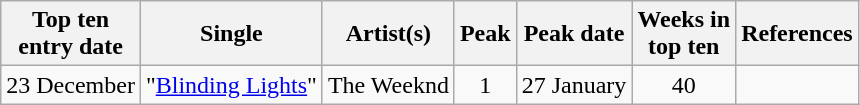<table class="wikitable sortable">
<tr>
<th>Top ten<br>entry date</th>
<th>Single</th>
<th>Artist(s)</th>
<th data-sort-type="number">Peak</th>
<th>Peak date</th>
<th data-sort-type="number">Weeks in<br>top ten</th>
<th>References</th>
</tr>
<tr>
<td>23 December</td>
<td>"<a href='#'>Blinding Lights</a>"</td>
<td>The Weeknd</td>
<td style="text-align:center;">1</td>
<td>27 January</td>
<td style="text-align:center;">40</td>
<td style="text-align:center;"></td>
</tr>
</table>
